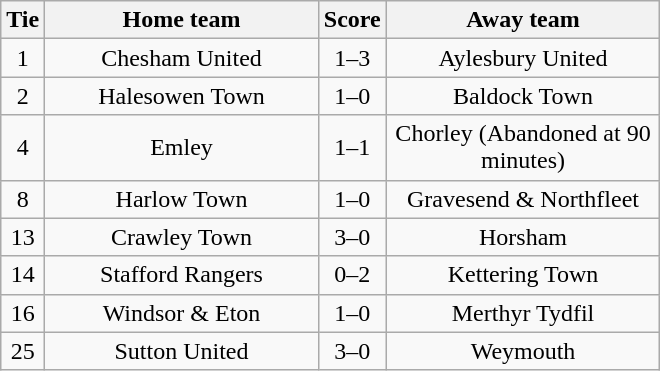<table class="wikitable" style="text-align:center;">
<tr>
<th width=20>Tie</th>
<th width=175>Home team</th>
<th width=20>Score</th>
<th width=175>Away team</th>
</tr>
<tr>
<td>1</td>
<td>Chesham United</td>
<td>1–3</td>
<td>Aylesbury United</td>
</tr>
<tr>
<td>2</td>
<td>Halesowen Town</td>
<td>1–0</td>
<td>Baldock Town</td>
</tr>
<tr>
<td>4</td>
<td>Emley</td>
<td>1–1</td>
<td>Chorley (Abandoned at 90 minutes)</td>
</tr>
<tr>
<td>8</td>
<td>Harlow Town</td>
<td>1–0</td>
<td>Gravesend & Northfleet</td>
</tr>
<tr>
<td>13</td>
<td>Crawley Town</td>
<td>3–0</td>
<td>Horsham</td>
</tr>
<tr>
<td>14</td>
<td>Stafford Rangers</td>
<td>0–2</td>
<td>Kettering Town</td>
</tr>
<tr>
<td>16</td>
<td>Windsor & Eton</td>
<td>1–0</td>
<td>Merthyr Tydfil</td>
</tr>
<tr>
<td>25</td>
<td>Sutton United</td>
<td>3–0</td>
<td>Weymouth</td>
</tr>
</table>
